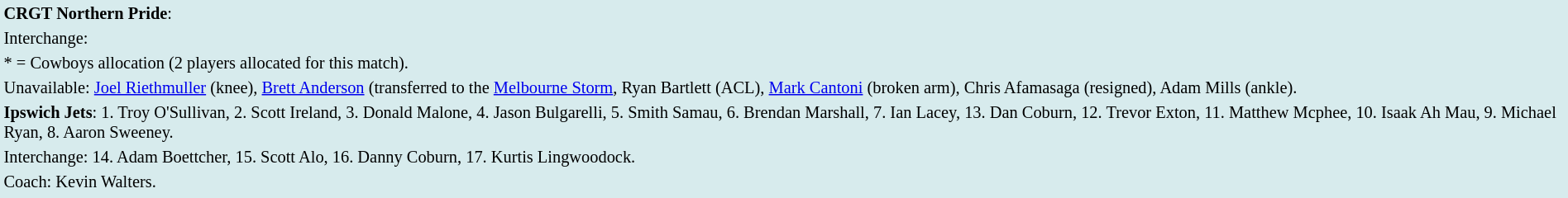<table style="background:#d7ebed; font-size:85%; width:100%;">
<tr>
<td><strong>CRGT Northern Pride</strong>:             </td>
</tr>
<tr>
<td>Interchange:    </td>
</tr>
<tr>
<td>* = Cowboys allocation (2 players allocated for this match).</td>
</tr>
<tr>
<td>Unavailable: <a href='#'>Joel Riethmuller</a> (knee), <a href='#'>Brett Anderson</a> (transferred to the <a href='#'>Melbourne Storm</a>, Ryan Bartlett (ACL), <a href='#'>Mark Cantoni</a> (broken arm), Chris Afamasaga (resigned), Adam Mills (ankle).</td>
</tr>
<tr>
<td><strong>Ipswich Jets</strong>: 1. Troy O'Sullivan, 2. Scott Ireland, 3. Donald Malone, 4. Jason Bulgarelli, 5. Smith Samau, 6. Brendan Marshall, 7. Ian Lacey, 13. Dan Coburn, 12. Trevor Exton, 11. Matthew Mcphee, 10. Isaak Ah Mau, 9. Michael Ryan, 8. Aaron Sweeney.</td>
</tr>
<tr>
<td>Interchange: 14. Adam Boettcher, 15. Scott Alo, 16. Danny Coburn, 17. Kurtis Lingwoodock.</td>
</tr>
<tr>
<td>Coach: Kevin Walters.</td>
</tr>
<tr>
</tr>
</table>
